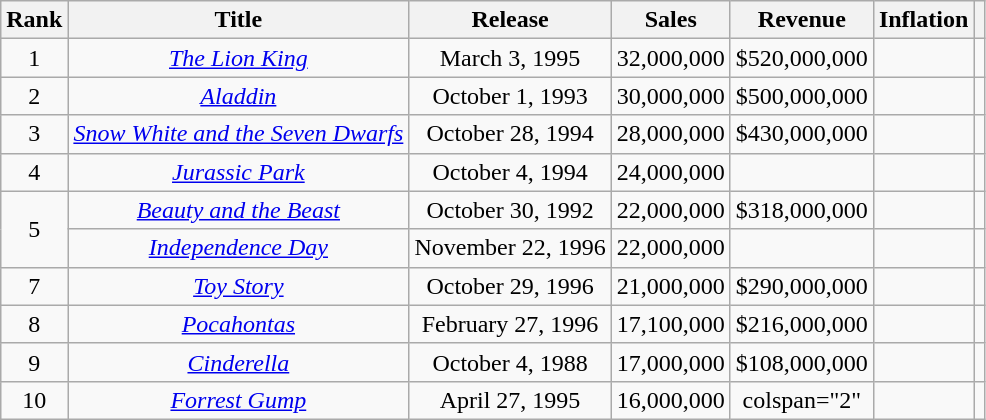<table class="wikitable sortable" style="text-align:center">
<tr>
<th>Rank</th>
<th>Title</th>
<th>Release</th>
<th>Sales</th>
<th>Revenue</th>
<th>Inflation</th>
<th class="unsortable"></th>
</tr>
<tr>
<td>1</td>
<td><em><a href='#'>The Lion King</a></em></td>
<td>March 3, 1995</td>
<td>32,000,000</td>
<td>$520,000,000</td>
<td></td>
<td></td>
</tr>
<tr>
<td>2</td>
<td><em><a href='#'>Aladdin</a></em></td>
<td>October 1, 1993</td>
<td>30,000,000</td>
<td>$500,000,000</td>
<td></td>
<td></td>
</tr>
<tr>
<td>3</td>
<td><em><a href='#'>Snow White and the Seven Dwarfs</a></em></td>
<td>October 28, 1994</td>
<td>28,000,000</td>
<td>$430,000,000</td>
<td></td>
<td></td>
</tr>
<tr>
<td>4</td>
<td><em><a href='#'>Jurassic Park</a></em></td>
<td>October 4, 1994</td>
<td>24,000,000</td>
<td></td>
<td></td>
<td></td>
</tr>
<tr>
<td rowspan="2">5</td>
<td><em><a href='#'>Beauty and the Beast</a></em></td>
<td>October 30, 1992</td>
<td>22,000,000</td>
<td>$318,000,000</td>
<td></td>
<td></td>
</tr>
<tr>
<td><em><a href='#'>Independence Day</a></em></td>
<td>November 22, 1996</td>
<td>22,000,000</td>
<td></td>
<td></td>
<td></td>
</tr>
<tr>
<td>7</td>
<td><em><a href='#'>Toy Story</a></em></td>
<td>October 29, 1996</td>
<td>21,000,000</td>
<td>$290,000,000</td>
<td></td>
<td></td>
</tr>
<tr>
<td>8</td>
<td><em><a href='#'>Pocahontas</a></em></td>
<td>February 27, 1996</td>
<td>17,100,000</td>
<td>$216,000,000</td>
<td></td>
<td></td>
</tr>
<tr>
<td>9</td>
<td><em><a href='#'>Cinderella</a></em></td>
<td>October 4, 1988</td>
<td>17,000,000</td>
<td>$108,000,000</td>
<td></td>
<td></td>
</tr>
<tr>
<td>10</td>
<td><em><a href='#'>Forrest Gump</a></em></td>
<td>April 27, 1995</td>
<td>16,000,000</td>
<td>colspan="2" </td>
<td></td>
</tr>
</table>
